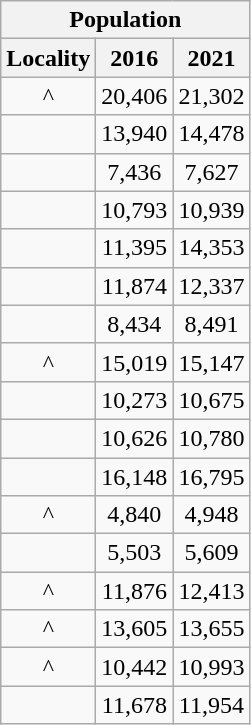<table class="wikitable sortable" style="text-align:center;">
<tr>
<th colspan="3" style="text-align:center;  font-weight:bold">Population</th>
</tr>
<tr>
<th style="text-align:center; background:  font-weight:bold">Locality</th>
<th style="text-align:center; background:  font-weight:bold"><strong>2016</strong></th>
<th style="text-align:center; background:  font-weight:bold"><strong>2021</strong></th>
</tr>
<tr>
<td>^</td>
<td>20,406</td>
<td>21,302</td>
</tr>
<tr>
<td></td>
<td>13,940</td>
<td>14,478</td>
</tr>
<tr>
<td></td>
<td>7,436</td>
<td>7,627</td>
</tr>
<tr>
<td></td>
<td>10,793</td>
<td>10,939</td>
</tr>
<tr>
<td></td>
<td>11,395</td>
<td>14,353</td>
</tr>
<tr>
<td></td>
<td>11,874</td>
<td>12,337</td>
</tr>
<tr>
<td></td>
<td>8,434</td>
<td>8,491</td>
</tr>
<tr>
<td>^</td>
<td>15,019</td>
<td>15,147</td>
</tr>
<tr>
<td></td>
<td>10,273</td>
<td>10,675</td>
</tr>
<tr>
<td></td>
<td>10,626</td>
<td>10,780</td>
</tr>
<tr>
<td></td>
<td>16,148</td>
<td>16,795</td>
</tr>
<tr>
<td>^</td>
<td>4,840</td>
<td>4,948</td>
</tr>
<tr>
<td></td>
<td>5,503</td>
<td>5,609</td>
</tr>
<tr>
<td>^</td>
<td>11,876</td>
<td>12,413</td>
</tr>
<tr>
<td>^</td>
<td>13,605</td>
<td>13,655</td>
</tr>
<tr>
<td>^</td>
<td>10,442</td>
<td>10,993</td>
</tr>
<tr>
<td></td>
<td>11,678</td>
<td>11,954</td>
</tr>
</table>
